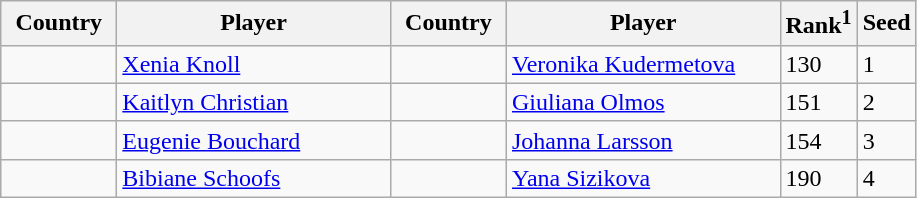<table class="sortable wikitable">
<tr>
<th width="70">Country</th>
<th width="175">Player</th>
<th width="70">Country</th>
<th width="175">Player</th>
<th>Rank<sup>1</sup></th>
<th>Seed</th>
</tr>
<tr>
<td></td>
<td><a href='#'>Xenia Knoll</a></td>
<td></td>
<td><a href='#'>Veronika Kudermetova</a></td>
<td>130</td>
<td>1</td>
</tr>
<tr>
<td></td>
<td><a href='#'>Kaitlyn Christian</a></td>
<td></td>
<td><a href='#'>Giuliana Olmos</a></td>
<td>151</td>
<td>2</td>
</tr>
<tr>
<td></td>
<td><a href='#'>Eugenie Bouchard</a></td>
<td></td>
<td><a href='#'>Johanna Larsson</a></td>
<td>154</td>
<td>3</td>
</tr>
<tr>
<td></td>
<td><a href='#'>Bibiane Schoofs</a></td>
<td></td>
<td><a href='#'>Yana Sizikova</a></td>
<td>190</td>
<td>4</td>
</tr>
</table>
